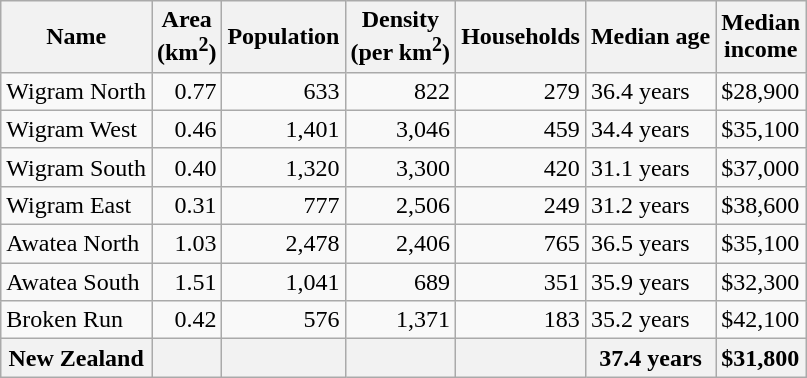<table class="wikitable">
<tr>
<th>Name</th>
<th>Area<br>(km<sup>2</sup>)</th>
<th>Population</th>
<th>Density<br>(per km<sup>2</sup>)</th>
<th>Households</th>
<th>Median age</th>
<th>Median<br>income</th>
</tr>
<tr>
<td>Wigram North</td>
<td style="text-align:right;">0.77</td>
<td style="text-align:right;">633</td>
<td style="text-align:right;">822</td>
<td style="text-align:right;">279</td>
<td>36.4 years</td>
<td>$28,900</td>
</tr>
<tr>
<td>Wigram West</td>
<td style="text-align:right;">0.46</td>
<td style="text-align:right;">1,401</td>
<td style="text-align:right;">3,046</td>
<td style="text-align:right;">459</td>
<td>34.4 years</td>
<td>$35,100</td>
</tr>
<tr>
<td>Wigram South</td>
<td style="text-align:right;">0.40</td>
<td style="text-align:right;">1,320</td>
<td style="text-align:right;">3,300</td>
<td style="text-align:right;">420</td>
<td>31.1 years</td>
<td>$37,000</td>
</tr>
<tr>
<td>Wigram East</td>
<td style="text-align:right;">0.31</td>
<td style="text-align:right;">777</td>
<td style="text-align:right;">2,506</td>
<td style="text-align:right;">249</td>
<td>31.2 years</td>
<td>$38,600</td>
</tr>
<tr>
<td>Awatea North</td>
<td style="text-align:right;">1.03</td>
<td style="text-align:right;">2,478</td>
<td style="text-align:right;">2,406</td>
<td style="text-align:right;">765</td>
<td>36.5 years</td>
<td>$35,100</td>
</tr>
<tr>
<td>Awatea South</td>
<td style="text-align:right;">1.51</td>
<td style="text-align:right;">1,041</td>
<td style="text-align:right;">689</td>
<td style="text-align:right;">351</td>
<td>35.9 years</td>
<td>$32,300</td>
</tr>
<tr>
<td>Broken Run</td>
<td style="text-align:right;">0.42</td>
<td style="text-align:right;">576</td>
<td style="text-align:right;">1,371</td>
<td style="text-align:right;">183</td>
<td>35.2 years</td>
<td>$42,100</td>
</tr>
<tr>
<th>New Zealand</th>
<th></th>
<th></th>
<th></th>
<th></th>
<th>37.4 years</th>
<th style="text-align:left;">$31,800</th>
</tr>
</table>
